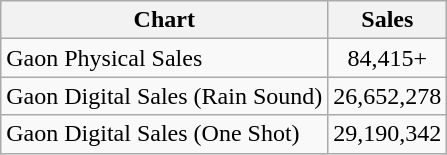<table class="wikitable">
<tr>
<th>Chart</th>
<th>Sales</th>
</tr>
<tr>
<td>Gaon Physical Sales</td>
<td align="center">84,415+</td>
</tr>
<tr>
<td>Gaon Digital Sales (Rain Sound)</td>
<td align="center">26,652,278</td>
</tr>
<tr>
<td>Gaon Digital Sales (One Shot)</td>
<td align="center">29,190,342</td>
</tr>
</table>
